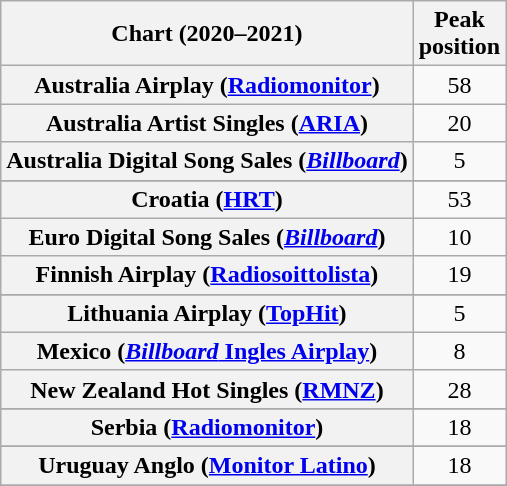<table class="wikitable sortable plainrowheaders" style="text-align:center">
<tr>
<th scope="col">Chart (2020–2021)</th>
<th scope="col">Peak<br>position</th>
</tr>
<tr>
<th scope="row">Australia Airplay (<a href='#'>Radiomonitor</a>)</th>
<td>58</td>
</tr>
<tr>
<th scope="row">Australia Artist Singles (<a href='#'>ARIA</a>)</th>
<td>20</td>
</tr>
<tr>
<th scope="row">Australia Digital Song Sales (<a href='#'><em>Billboard</em></a>)</th>
<td>5</td>
</tr>
<tr>
</tr>
<tr>
</tr>
<tr>
<th scope="row">Croatia (<a href='#'>HRT</a>)</th>
<td>53</td>
</tr>
<tr>
<th scope="row">Euro Digital Song Sales (<a href='#'><em>Billboard</em></a>)</th>
<td>10</td>
</tr>
<tr>
<th scope="row">Finnish Airplay (<a href='#'>Radiosoittolista</a>)</th>
<td>19</td>
</tr>
<tr>
</tr>
<tr>
<th scope="row">Lithuania Airplay (<a href='#'>TopHit</a>)</th>
<td>5</td>
</tr>
<tr>
<th scope="row">Mexico (<a href='#'><em>Billboard</em> Ingles Airplay</a>)</th>
<td>8</td>
</tr>
<tr>
<th scope="row">New Zealand Hot Singles (<a href='#'>RMNZ</a>)</th>
<td>28</td>
</tr>
<tr>
</tr>
<tr>
<th scope="row">Serbia (<a href='#'>Radiomonitor</a>)</th>
<td>18</td>
</tr>
<tr>
</tr>
<tr>
</tr>
<tr>
</tr>
<tr>
<th scope="row">Uruguay Anglo (<a href='#'>Monitor Latino</a>)</th>
<td>18</td>
</tr>
<tr>
</tr>
</table>
